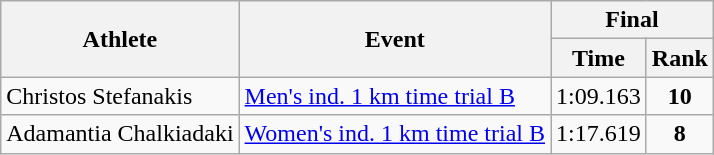<table class=wikitable>
<tr>
<th rowspan="2">Athlete</th>
<th rowspan="2">Event</th>
<th colspan="2">Final</th>
</tr>
<tr>
<th>Time</th>
<th>Rank</th>
</tr>
<tr>
<td>Christos Stefanakis</td>
<td><a href='#'>Men's ind. 1 km time trial B</a></td>
<td align="center">1:09.163</td>
<td align="center"><strong>10</strong></td>
</tr>
<tr>
<td>Adamantia Chalkiadaki</td>
<td><a href='#'>Women's ind. 1 km time trial B</a></td>
<td align="center">1:17.619</td>
<td align="center"><strong>8</strong></td>
</tr>
</table>
